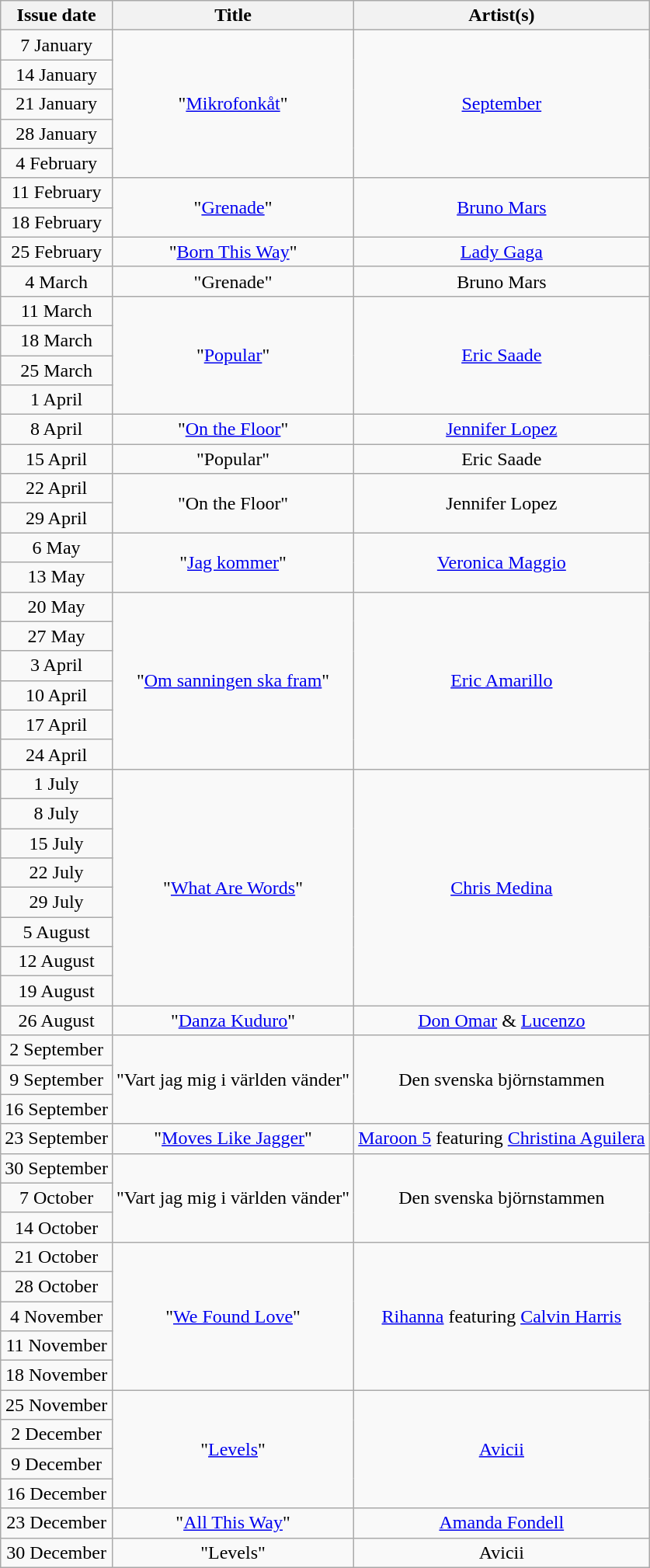<table class="wikitable" style="text-align:center;">
<tr>
<th>Issue date</th>
<th>Title</th>
<th>Artist(s)</th>
</tr>
<tr>
<td>7 January</td>
<td rowspan='5'>"<a href='#'>Mikrofonkåt</a>"</td>
<td rowspan='5'><a href='#'>September</a></td>
</tr>
<tr>
<td>14 January</td>
</tr>
<tr>
<td>21 January</td>
</tr>
<tr>
<td>28 January</td>
</tr>
<tr>
<td>4 February</td>
</tr>
<tr>
<td>11 February</td>
<td rowspan='2'>"<a href='#'>Grenade</a>"</td>
<td rowspan='2'><a href='#'>Bruno Mars</a></td>
</tr>
<tr>
<td>18 February</td>
</tr>
<tr>
<td>25 February</td>
<td>"<a href='#'>Born This Way</a>"</td>
<td><a href='#'>Lady Gaga</a></td>
</tr>
<tr>
<td>4 March</td>
<td>"Grenade"</td>
<td>Bruno Mars</td>
</tr>
<tr>
<td>11 March</td>
<td rowspan='4'>"<a href='#'>Popular</a>"</td>
<td rowspan='4'><a href='#'>Eric Saade</a></td>
</tr>
<tr>
<td>18 March</td>
</tr>
<tr>
<td>25 March</td>
</tr>
<tr>
<td>1 April</td>
</tr>
<tr>
<td>8 April</td>
<td>"<a href='#'>On the Floor</a>"</td>
<td><a href='#'>Jennifer Lopez</a></td>
</tr>
<tr>
<td>15 April</td>
<td>"Popular"</td>
<td>Eric Saade</td>
</tr>
<tr>
<td>22 April</td>
<td rowspan='2'>"On the Floor"</td>
<td rowspan='2'>Jennifer Lopez</td>
</tr>
<tr>
<td>29 April</td>
</tr>
<tr>
<td>6 May</td>
<td rowspan='2'>"<a href='#'>Jag kommer</a>"</td>
<td rowspan='2'><a href='#'>Veronica Maggio</a></td>
</tr>
<tr>
<td>13 May</td>
</tr>
<tr>
<td>20 May</td>
<td rowspan='6'>"<a href='#'>Om sanningen ska fram</a>"</td>
<td rowspan='6'><a href='#'>Eric Amarillo</a></td>
</tr>
<tr>
<td>27 May</td>
</tr>
<tr>
<td>3 April</td>
</tr>
<tr>
<td>10 April</td>
</tr>
<tr>
<td>17 April</td>
</tr>
<tr>
<td>24 April</td>
</tr>
<tr>
<td>1 July</td>
<td rowspan='8'>"<a href='#'>What Are Words</a>"</td>
<td rowspan='8'><a href='#'>Chris Medina</a></td>
</tr>
<tr>
<td>8 July</td>
</tr>
<tr>
<td>15 July</td>
</tr>
<tr>
<td>22 July</td>
</tr>
<tr>
<td>29 July</td>
</tr>
<tr>
<td>5 August</td>
</tr>
<tr>
<td>12 August</td>
</tr>
<tr>
<td>19 August</td>
</tr>
<tr>
<td>26 August</td>
<td>"<a href='#'>Danza Kuduro</a>"</td>
<td><a href='#'>Don Omar</a> & <a href='#'>Lucenzo</a></td>
</tr>
<tr>
<td>2 September</td>
<td rowspan='3'>"Vart jag mig i världen vänder"</td>
<td rowspan='3'>Den svenska björnstammen</td>
</tr>
<tr>
<td>9 September</td>
</tr>
<tr>
<td>16 September</td>
</tr>
<tr>
<td>23 September</td>
<td>"<a href='#'>Moves Like Jagger</a>"</td>
<td><a href='#'>Maroon 5</a> featuring <a href='#'>Christina Aguilera</a></td>
</tr>
<tr>
<td>30 September</td>
<td rowspan='3'>"Vart jag mig i världen vänder"</td>
<td rowspan='3'>Den svenska björnstammen</td>
</tr>
<tr>
<td>7 October</td>
</tr>
<tr>
<td>14 October</td>
</tr>
<tr>
<td>21 October</td>
<td rowspan='5'>"<a href='#'>We Found Love</a>"</td>
<td rowspan='5'><a href='#'>Rihanna</a> featuring <a href='#'>Calvin Harris</a></td>
</tr>
<tr>
<td>28 October</td>
</tr>
<tr>
<td>4 November</td>
</tr>
<tr>
<td>11 November</td>
</tr>
<tr>
<td>18 November</td>
</tr>
<tr>
<td>25 November</td>
<td rowspan='4'>"<a href='#'>Levels</a>"</td>
<td rowspan='4'><a href='#'>Avicii</a></td>
</tr>
<tr>
<td>2 December</td>
</tr>
<tr>
<td>9 December</td>
</tr>
<tr>
<td>16 December</td>
</tr>
<tr>
<td>23 December</td>
<td>"<a href='#'>All This Way</a>"</td>
<td><a href='#'>Amanda Fondell</a></td>
</tr>
<tr>
<td>30 December</td>
<td>"Levels"</td>
<td>Avicii</td>
</tr>
</table>
